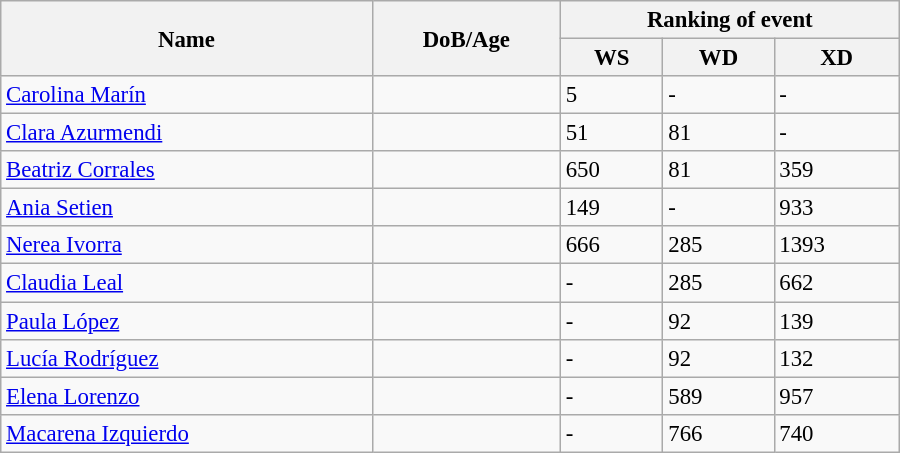<table class="wikitable" style="width:600px; font-size:95%;">
<tr>
<th rowspan="2" align="left">Name</th>
<th rowspan="2" align="left">DoB/Age</th>
<th colspan="3" align="center">Ranking of event</th>
</tr>
<tr>
<th align="center">WS</th>
<th>WD</th>
<th align="center">XD</th>
</tr>
<tr>
<td><a href='#'>Carolina Marín</a></td>
<td></td>
<td>5</td>
<td>-</td>
<td>-</td>
</tr>
<tr>
<td><a href='#'>Clara Azurmendi</a></td>
<td></td>
<td>51</td>
<td>81</td>
<td>-</td>
</tr>
<tr>
<td><a href='#'>Beatriz Corrales</a></td>
<td></td>
<td>650</td>
<td>81</td>
<td>359</td>
</tr>
<tr>
<td><a href='#'>Ania Setien</a></td>
<td></td>
<td>149</td>
<td>-</td>
<td>933</td>
</tr>
<tr>
<td><a href='#'>Nerea Ivorra</a></td>
<td></td>
<td>666</td>
<td>285</td>
<td>1393</td>
</tr>
<tr>
<td><a href='#'>Claudia Leal</a></td>
<td></td>
<td>-</td>
<td>285</td>
<td>662</td>
</tr>
<tr>
<td><a href='#'>Paula López</a></td>
<td></td>
<td>-</td>
<td>92</td>
<td>139</td>
</tr>
<tr>
<td><a href='#'>Lucía Rodríguez</a></td>
<td></td>
<td>-</td>
<td>92</td>
<td>132</td>
</tr>
<tr>
<td><a href='#'>Elena Lorenzo</a></td>
<td></td>
<td>-</td>
<td>589</td>
<td>957</td>
</tr>
<tr>
<td><a href='#'>Macarena Izquierdo</a></td>
<td></td>
<td>-</td>
<td>766</td>
<td>740</td>
</tr>
</table>
